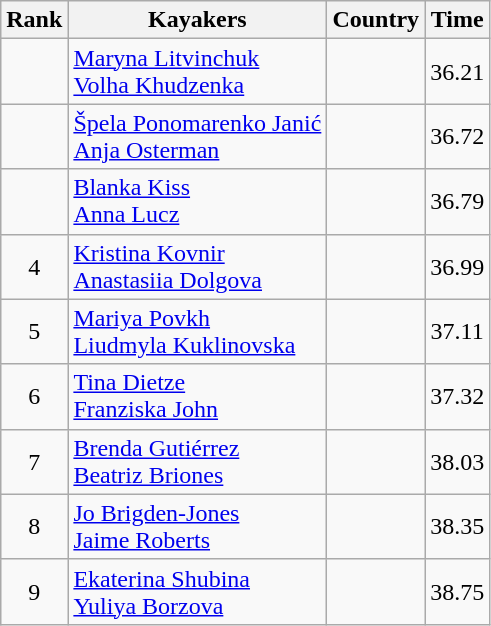<table class="wikitable" style="text-align:center">
<tr>
<th>Rank</th>
<th>Kayakers</th>
<th>Country</th>
<th>Time</th>
</tr>
<tr>
<td></td>
<td align="left"><a href='#'>Maryna Litvinchuk</a><br><a href='#'>Volha Khudzenka</a></td>
<td align="left"></td>
<td>36.21</td>
</tr>
<tr>
<td></td>
<td align="left"><a href='#'>Špela Ponomarenko Janić</a><br><a href='#'>Anja Osterman</a></td>
<td align="left"></td>
<td>36.72</td>
</tr>
<tr>
<td></td>
<td align="left"><a href='#'>Blanka Kiss</a><br><a href='#'>Anna Lucz</a></td>
<td align="left"></td>
<td>36.79</td>
</tr>
<tr>
<td>4</td>
<td align="left"><a href='#'>Kristina Kovnir</a><br><a href='#'>Anastasiia Dolgova</a></td>
<td align="left"></td>
<td>36.99</td>
</tr>
<tr>
<td>5</td>
<td align="left"><a href='#'>Mariya Povkh</a><br><a href='#'>Liudmyla Kuklinovska</a></td>
<td align="left"></td>
<td>37.11</td>
</tr>
<tr>
<td>6</td>
<td align="left"><a href='#'>Tina Dietze</a><br><a href='#'>Franziska John</a></td>
<td align="left"></td>
<td>37.32</td>
</tr>
<tr>
<td>7</td>
<td align="left"><a href='#'>Brenda Gutiérrez</a><br><a href='#'>Beatriz Briones</a></td>
<td align="left"></td>
<td>38.03</td>
</tr>
<tr>
<td>8</td>
<td align="left"><a href='#'>Jo Brigden-Jones</a><br><a href='#'>Jaime Roberts</a></td>
<td align="left"></td>
<td>38.35</td>
</tr>
<tr>
<td>9</td>
<td align="left"><a href='#'>Ekaterina Shubina</a><br><a href='#'>Yuliya Borzova</a></td>
<td align="left"></td>
<td>38.75</td>
</tr>
</table>
